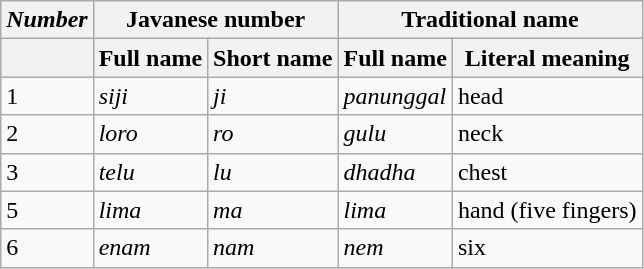<table class="wikitable">
<tr>
<th><em>Number</em></th>
<th colspan="2">Javanese number</th>
<th colspan="2">Traditional name</th>
</tr>
<tr>
<th></th>
<th>Full name</th>
<th>Short name</th>
<th>Full name</th>
<th>Literal meaning</th>
</tr>
<tr>
<td>1</td>
<td><em>siji</em></td>
<td><em>ji</em></td>
<td><em>panunggal</em></td>
<td>head</td>
</tr>
<tr>
<td>2</td>
<td><em>loro</em></td>
<td><em>ro</em></td>
<td><em>gulu</em></td>
<td>neck</td>
</tr>
<tr>
<td>3</td>
<td><em>telu</em></td>
<td><em>lu</em></td>
<td><em>dhadha</em></td>
<td>chest</td>
</tr>
<tr>
<td>5</td>
<td><em>lima</em></td>
<td><em>ma</em></td>
<td><em>lima</em></td>
<td>hand (five fingers)</td>
</tr>
<tr>
<td>6</td>
<td><em>enam</em></td>
<td><em>nam</em></td>
<td><em>nem</em></td>
<td>six</td>
</tr>
</table>
